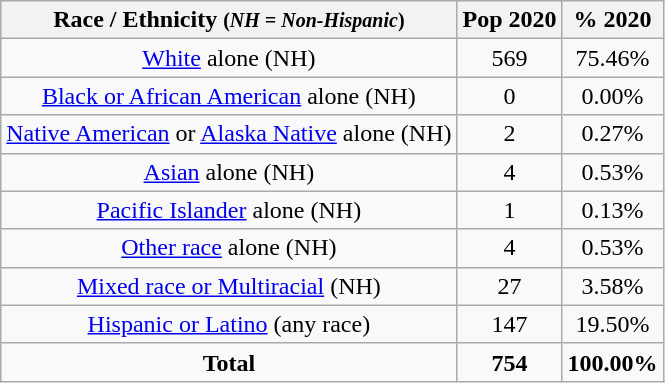<table class="wikitable" style="text-align:center;">
<tr>
<th>Race / Ethnicity <small>(<em>NH = Non-Hispanic</em>)</small></th>
<th>Pop 2020</th>
<th>% 2020</th>
</tr>
<tr>
<td><a href='#'>White</a> alone (NH)</td>
<td>569</td>
<td>75.46%</td>
</tr>
<tr>
<td><a href='#'>Black or African American</a> alone (NH)</td>
<td>0</td>
<td>0.00%</td>
</tr>
<tr>
<td><a href='#'>Native American</a> or <a href='#'>Alaska Native</a> alone (NH)</td>
<td>2</td>
<td>0.27%</td>
</tr>
<tr>
<td><a href='#'>Asian</a> alone (NH)</td>
<td>4</td>
<td>0.53%</td>
</tr>
<tr>
<td><a href='#'>Pacific Islander</a> alone (NH)</td>
<td>1</td>
<td>0.13%</td>
</tr>
<tr>
<td><a href='#'>Other race</a> alone (NH)</td>
<td>4</td>
<td>0.53%</td>
</tr>
<tr>
<td><a href='#'>Mixed race or Multiracial</a> (NH)</td>
<td>27</td>
<td>3.58%</td>
</tr>
<tr>
<td><a href='#'>Hispanic or Latino</a> (any race)</td>
<td>147</td>
<td>19.50%</td>
</tr>
<tr>
<td><strong>Total</strong></td>
<td><strong>754</strong></td>
<td><strong>100.00%</strong></td>
</tr>
</table>
